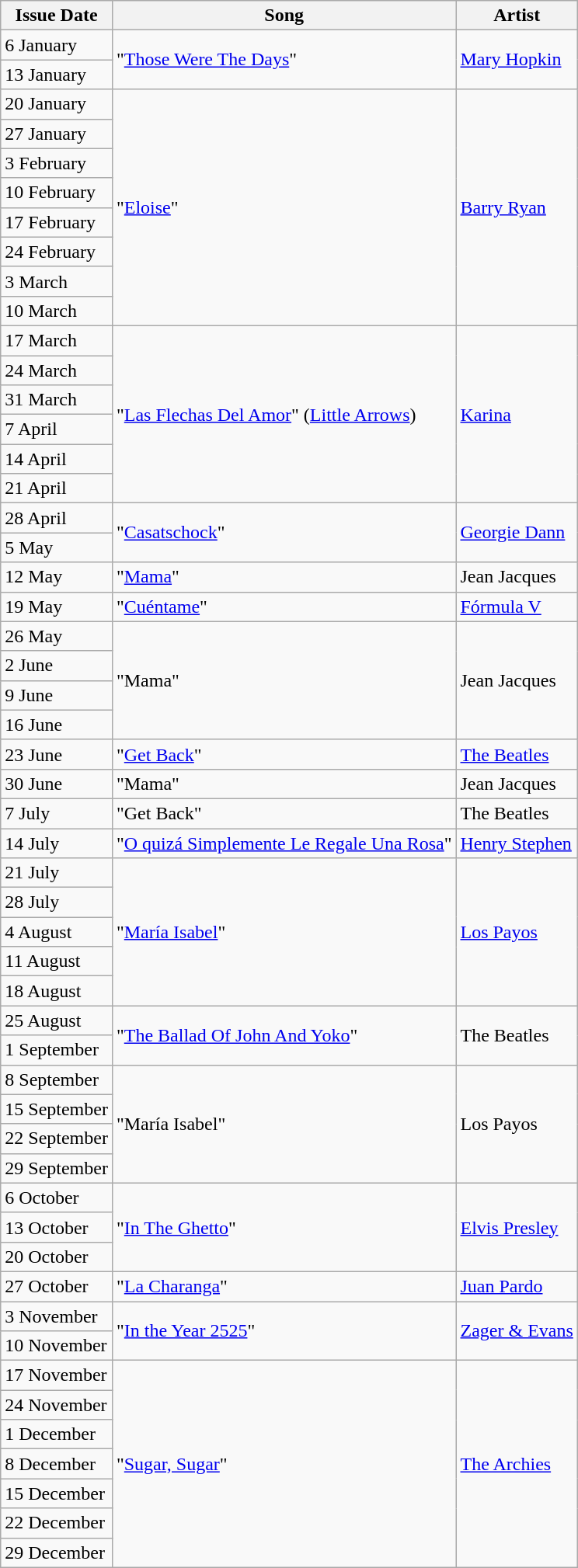<table class="wikitable">
<tr>
<th>Issue Date</th>
<th>Song</th>
<th>Artist</th>
</tr>
<tr>
<td>6 January</td>
<td rowspan=2>"<a href='#'>Those Were The Days</a>"</td>
<td rowspan=2><a href='#'>Mary Hopkin</a></td>
</tr>
<tr>
<td>13 January</td>
</tr>
<tr>
<td>20 January</td>
<td rowspan=8>"<a href='#'>Eloise</a>"</td>
<td rowspan=8><a href='#'>Barry Ryan</a></td>
</tr>
<tr>
<td>27 January</td>
</tr>
<tr>
<td>3 February</td>
</tr>
<tr>
<td>10 February</td>
</tr>
<tr>
<td>17 February</td>
</tr>
<tr>
<td>24 February</td>
</tr>
<tr>
<td>3 March</td>
</tr>
<tr>
<td>10 March</td>
</tr>
<tr>
<td>17 March</td>
<td rowspan=6>"<a href='#'>Las Flechas Del Amor</a>" (<a href='#'>Little Arrows</a>)</td>
<td rowspan=6><a href='#'>Karina</a></td>
</tr>
<tr>
<td>24 March</td>
</tr>
<tr>
<td>31 March</td>
</tr>
<tr>
<td>7 April</td>
</tr>
<tr>
<td>14 April</td>
</tr>
<tr>
<td>21 April</td>
</tr>
<tr>
<td>28 April</td>
<td rowspan=2>"<a href='#'>Casatschock</a>"</td>
<td rowspan=2><a href='#'>Georgie Dann</a></td>
</tr>
<tr>
<td>5 May</td>
</tr>
<tr>
<td>12 May</td>
<td>"<a href='#'>Mama</a>"</td>
<td>Jean Jacques</td>
</tr>
<tr>
<td>19 May</td>
<td>"<a href='#'>Cuéntame</a>"</td>
<td><a href='#'>Fórmula V</a></td>
</tr>
<tr>
<td>26 May</td>
<td rowspan=4>"Mama"</td>
<td rowspan=4>Jean Jacques</td>
</tr>
<tr>
<td>2 June</td>
</tr>
<tr>
<td>9 June</td>
</tr>
<tr>
<td>16 June</td>
</tr>
<tr>
<td>23 June</td>
<td>"<a href='#'>Get Back</a>"</td>
<td rowspan=1><a href='#'>The Beatles</a></td>
</tr>
<tr>
<td>30 June</td>
<td>"Mama"</td>
<td>Jean Jacques</td>
</tr>
<tr>
<td>7 July</td>
<td>"Get Back"</td>
<td>The Beatles</td>
</tr>
<tr>
<td>14 July</td>
<td>"<a href='#'>O quizá Simplemente Le Regale Una Rosa</a>"</td>
<td><a href='#'>Henry Stephen</a></td>
</tr>
<tr>
<td>21 July</td>
<td rowspan=5>"<a href='#'>María Isabel</a>"</td>
<td rowspan=5><a href='#'>Los Payos</a></td>
</tr>
<tr>
<td>28 July</td>
</tr>
<tr>
<td>4 August</td>
</tr>
<tr>
<td>11 August</td>
</tr>
<tr>
<td>18 August</td>
</tr>
<tr>
<td>25 August</td>
<td rowspan=2>"<a href='#'>The Ballad Of John And Yoko</a>"</td>
<td rowspan=2>The Beatles</td>
</tr>
<tr>
<td>1 September</td>
</tr>
<tr>
<td>8 September</td>
<td rowspan=4>"María Isabel"</td>
<td rowspan=4>Los Payos</td>
</tr>
<tr>
<td>15 September</td>
</tr>
<tr>
<td>22 September</td>
</tr>
<tr>
<td>29 September</td>
</tr>
<tr>
<td>6 October</td>
<td rowspan=3>"<a href='#'>In The Ghetto</a>"</td>
<td rowspan=3><a href='#'>Elvis Presley</a></td>
</tr>
<tr>
<td>13 October</td>
</tr>
<tr>
<td>20 October</td>
</tr>
<tr>
<td>27 October</td>
<td>"<a href='#'>La Charanga</a>"</td>
<td><a href='#'>Juan Pardo</a></td>
</tr>
<tr>
<td>3 November</td>
<td rowspan=2>"<a href='#'>In the Year 2525</a>"</td>
<td rowspan=2><a href='#'>Zager & Evans</a></td>
</tr>
<tr>
<td>10 November</td>
</tr>
<tr>
<td>17 November</td>
<td rowspan=7>"<a href='#'>Sugar, Sugar</a>"</td>
<td rowspan=7><a href='#'>The Archies</a></td>
</tr>
<tr>
<td>24 November</td>
</tr>
<tr>
<td>1 December</td>
</tr>
<tr>
<td>8 December</td>
</tr>
<tr>
<td>15 December</td>
</tr>
<tr>
<td>22 December</td>
</tr>
<tr>
<td>29 December</td>
</tr>
</table>
